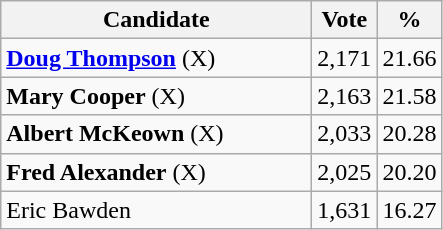<table class="wikitable">
<tr>
<th bgcolor="#DDDDFF" width="200px">Candidate</th>
<th bgcolor="#DDDDFF">Vote</th>
<th bgcolor="#DDDDFF">%</th>
</tr>
<tr>
<td><strong><a href='#'>Doug Thompson</a></strong> (X)</td>
<td>2,171</td>
<td>21.66</td>
</tr>
<tr>
<td><strong>Mary Cooper</strong> (X)</td>
<td>2,163</td>
<td>21.58</td>
</tr>
<tr>
<td><strong>Albert McKeown</strong> (X)</td>
<td>2,033</td>
<td>20.28</td>
</tr>
<tr>
<td><strong>Fred Alexander</strong> (X)</td>
<td>2,025</td>
<td>20.20</td>
</tr>
<tr>
<td>Eric Bawden</td>
<td>1,631</td>
<td>16.27</td>
</tr>
</table>
